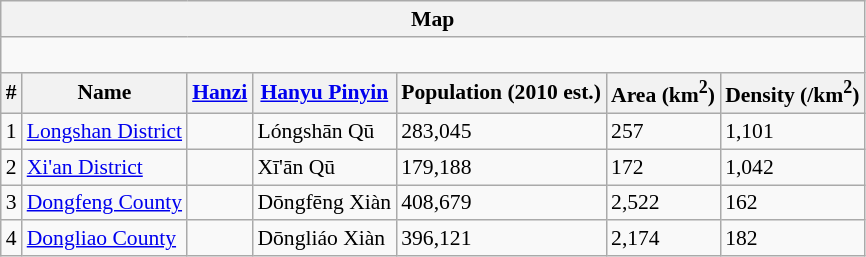<table class="wikitable"  style="font-size:90%;" align=center>
<tr>
<th colspan=7 align="center">Map</th>
</tr>
<tr>
<td colspan=7 align="center"><div><br> 





</div></td>
</tr>
<tr>
<th>#</th>
<th>Name</th>
<th><a href='#'>Hanzi</a></th>
<th><a href='#'>Hanyu Pinyin</a></th>
<th>Population (2010 est.)</th>
<th>Area (km<sup>2</sup>)</th>
<th>Density (/km<sup>2</sup>)</th>
</tr>
<tr --------->
<td>1</td>
<td><a href='#'>Longshan District</a></td>
<td></td>
<td>Lóngshān Qū</td>
<td>283,045</td>
<td>257</td>
<td>1,101</td>
</tr>
<tr --------->
<td>2</td>
<td><a href='#'>Xi'an District</a></td>
<td></td>
<td>Xī'ān Qū</td>
<td>179,188</td>
<td>172</td>
<td>1,042</td>
</tr>
<tr --------->
<td>3</td>
<td><a href='#'>Dongfeng County</a></td>
<td></td>
<td>Dōngfēng Xiàn</td>
<td>408,679</td>
<td>2,522</td>
<td>162</td>
</tr>
<tr --------->
<td>4</td>
<td><a href='#'>Dongliao County</a></td>
<td></td>
<td>Dōngliáo Xiàn</td>
<td>396,121</td>
<td>2,174</td>
<td>182</td>
</tr>
</table>
